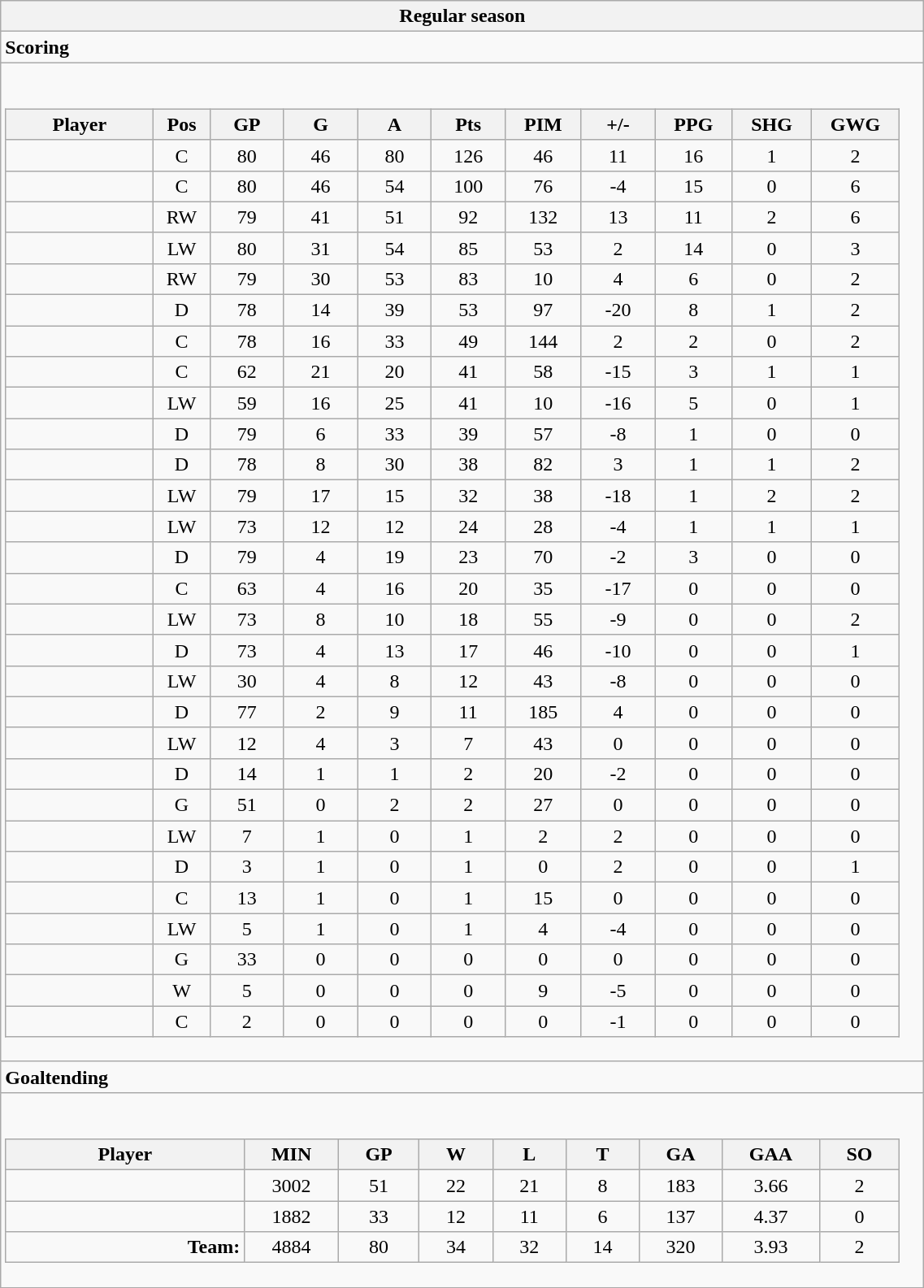<table class="wikitable collapsible" width="60%" border="1">
<tr>
<th>Regular season</th>
</tr>
<tr>
<td class="tocccolors"><strong>Scoring</strong></td>
</tr>
<tr>
<td><br><table class="wikitable sortable">
<tr ALIGN="center">
<th bgcolor="#DDDDFF" width="10%">Player</th>
<th bgcolor="#DDDDFF" width="3%" title="Position">Pos</th>
<th bgcolor="#DDDDFF" width="5%" title="Games played">GP</th>
<th bgcolor="#DDDDFF" width="5%" title="Goals">G</th>
<th bgcolor="#DDDDFF" width="5%" title="Assists">A</th>
<th bgcolor="#DDDDFF" width="5%" title="Points">Pts</th>
<th bgcolor="#DDDDFF" width="5%" title="Penalties in Minutes">PIM</th>
<th bgcolor="#DDDDFF" width="5%" title="Plus/minus">+/-</th>
<th bgcolor="#DDDDFF" width="5%" title="Power play goals">PPG</th>
<th bgcolor="#DDDDFF" width="5%" title="Short-handed goals">SHG</th>
<th bgcolor="#DDDDFF" width="5%" title="Game-winning goals">GWG</th>
</tr>
<tr align="center">
<td align="right"></td>
<td>C</td>
<td>80</td>
<td>46</td>
<td>80</td>
<td>126</td>
<td>46</td>
<td>11</td>
<td>16</td>
<td>1</td>
<td>2</td>
</tr>
<tr align="center">
<td align="right"></td>
<td>C</td>
<td>80</td>
<td>46</td>
<td>54</td>
<td>100</td>
<td>76</td>
<td>-4</td>
<td>15</td>
<td>0</td>
<td>6</td>
</tr>
<tr align="center">
<td align="right"></td>
<td>RW</td>
<td>79</td>
<td>41</td>
<td>51</td>
<td>92</td>
<td>132</td>
<td>13</td>
<td>11</td>
<td>2</td>
<td>6</td>
</tr>
<tr align="center">
<td align="right"></td>
<td>LW</td>
<td>80</td>
<td>31</td>
<td>54</td>
<td>85</td>
<td>53</td>
<td>2</td>
<td>14</td>
<td>0</td>
<td>3</td>
</tr>
<tr align="center">
<td align="right"></td>
<td>RW</td>
<td>79</td>
<td>30</td>
<td>53</td>
<td>83</td>
<td>10</td>
<td>4</td>
<td>6</td>
<td>0</td>
<td>2</td>
</tr>
<tr align="center">
<td align="right"></td>
<td>D</td>
<td>78</td>
<td>14</td>
<td>39</td>
<td>53</td>
<td>97</td>
<td>-20</td>
<td>8</td>
<td>1</td>
<td>2</td>
</tr>
<tr align="center">
<td align="right"></td>
<td>C</td>
<td>78</td>
<td>16</td>
<td>33</td>
<td>49</td>
<td>144</td>
<td>2</td>
<td>2</td>
<td>0</td>
<td>2</td>
</tr>
<tr align="center">
<td align="right"></td>
<td>C</td>
<td>62</td>
<td>21</td>
<td>20</td>
<td>41</td>
<td>58</td>
<td>-15</td>
<td>3</td>
<td>1</td>
<td>1</td>
</tr>
<tr align="center">
<td align="right"></td>
<td>LW</td>
<td>59</td>
<td>16</td>
<td>25</td>
<td>41</td>
<td>10</td>
<td>-16</td>
<td>5</td>
<td>0</td>
<td>1</td>
</tr>
<tr align="center">
<td align="right"></td>
<td>D</td>
<td>79</td>
<td>6</td>
<td>33</td>
<td>39</td>
<td>57</td>
<td>-8</td>
<td>1</td>
<td>0</td>
<td>0</td>
</tr>
<tr align="center">
<td align="right"></td>
<td>D</td>
<td>78</td>
<td>8</td>
<td>30</td>
<td>38</td>
<td>82</td>
<td>3</td>
<td>1</td>
<td>1</td>
<td>2</td>
</tr>
<tr align="center">
<td align="right"></td>
<td>LW</td>
<td>79</td>
<td>17</td>
<td>15</td>
<td>32</td>
<td>38</td>
<td>-18</td>
<td>1</td>
<td>2</td>
<td>2</td>
</tr>
<tr align="center">
<td align="right"></td>
<td>LW</td>
<td>73</td>
<td>12</td>
<td>12</td>
<td>24</td>
<td>28</td>
<td>-4</td>
<td>1</td>
<td>1</td>
<td>1</td>
</tr>
<tr align="center">
<td align="right"></td>
<td>D</td>
<td>79</td>
<td>4</td>
<td>19</td>
<td>23</td>
<td>70</td>
<td>-2</td>
<td>3</td>
<td>0</td>
<td>0</td>
</tr>
<tr align="center">
<td align="right"></td>
<td>C</td>
<td>63</td>
<td>4</td>
<td>16</td>
<td>20</td>
<td>35</td>
<td>-17</td>
<td>0</td>
<td>0</td>
<td>0</td>
</tr>
<tr align="center">
<td align="right"></td>
<td>LW</td>
<td>73</td>
<td>8</td>
<td>10</td>
<td>18</td>
<td>55</td>
<td>-9</td>
<td>0</td>
<td>0</td>
<td>2</td>
</tr>
<tr align="center">
<td align="right"></td>
<td>D</td>
<td>73</td>
<td>4</td>
<td>13</td>
<td>17</td>
<td>46</td>
<td>-10</td>
<td>0</td>
<td>0</td>
<td>1</td>
</tr>
<tr align="center">
<td align="right"></td>
<td>LW</td>
<td>30</td>
<td>4</td>
<td>8</td>
<td>12</td>
<td>43</td>
<td>-8</td>
<td>0</td>
<td>0</td>
<td>0</td>
</tr>
<tr align="center">
<td align="right"></td>
<td>D</td>
<td>77</td>
<td>2</td>
<td>9</td>
<td>11</td>
<td>185</td>
<td>4</td>
<td>0</td>
<td>0</td>
<td>0</td>
</tr>
<tr align="center">
<td align="right"></td>
<td>LW</td>
<td>12</td>
<td>4</td>
<td>3</td>
<td>7</td>
<td>43</td>
<td>0</td>
<td>0</td>
<td>0</td>
<td>0</td>
</tr>
<tr align="center">
<td align="right"></td>
<td>D</td>
<td>14</td>
<td>1</td>
<td>1</td>
<td>2</td>
<td>20</td>
<td>-2</td>
<td>0</td>
<td>0</td>
<td>0</td>
</tr>
<tr align="center">
<td align="right"></td>
<td>G</td>
<td>51</td>
<td>0</td>
<td>2</td>
<td>2</td>
<td>27</td>
<td>0</td>
<td>0</td>
<td>0</td>
<td>0</td>
</tr>
<tr align="center">
<td align="right"></td>
<td>LW</td>
<td>7</td>
<td>1</td>
<td>0</td>
<td>1</td>
<td>2</td>
<td>2</td>
<td>0</td>
<td>0</td>
<td>0</td>
</tr>
<tr align="center">
<td align="right"></td>
<td>D</td>
<td>3</td>
<td>1</td>
<td>0</td>
<td>1</td>
<td>0</td>
<td>2</td>
<td>0</td>
<td>0</td>
<td>1</td>
</tr>
<tr align="center">
<td align="right"></td>
<td>C</td>
<td>13</td>
<td>1</td>
<td>0</td>
<td>1</td>
<td>15</td>
<td>0</td>
<td>0</td>
<td>0</td>
<td>0</td>
</tr>
<tr align="center">
<td align="right"></td>
<td>LW</td>
<td>5</td>
<td>1</td>
<td>0</td>
<td>1</td>
<td>4</td>
<td>-4</td>
<td>0</td>
<td>0</td>
<td>0</td>
</tr>
<tr align="center">
<td align="right"></td>
<td>G</td>
<td>33</td>
<td>0</td>
<td>0</td>
<td>0</td>
<td>0</td>
<td>0</td>
<td>0</td>
<td>0</td>
<td>0</td>
</tr>
<tr align="center">
<td align="right"></td>
<td>W</td>
<td>5</td>
<td>0</td>
<td>0</td>
<td>0</td>
<td>9</td>
<td>-5</td>
<td>0</td>
<td>0</td>
<td>0</td>
</tr>
<tr align="center">
<td align="right"></td>
<td>C</td>
<td>2</td>
<td>0</td>
<td>0</td>
<td>0</td>
<td>0</td>
<td>-1</td>
<td>0</td>
<td>0</td>
<td>0</td>
</tr>
</table>
</td>
</tr>
<tr>
<td class="toccolors"><strong>Goaltending</strong></td>
</tr>
<tr>
<td><br><table class="wikitable sortable">
<tr>
<th bgcolor="#DDDDFF" width="10%">Player</th>
<th width="3%" bgcolor="#DDDDFF" title="Minutes played">MIN</th>
<th width="3%" bgcolor="#DDDDFF" title="Games played in">GP</th>
<th width="3%" bgcolor="#DDDDFF" title="Wins">W</th>
<th width="3%" bgcolor="#DDDDFF"title="Losses">L</th>
<th width="3%" bgcolor="#DDDDFF" title="Ties">T</th>
<th width="3%" bgcolor="#DDDDFF" title="Goals against">GA</th>
<th width="3%" bgcolor="#DDDDFF" title="Goals against average">GAA</th>
<th width="3%" bgcolor="#DDDDFF"title="Shut-outs">SO</th>
</tr>
<tr align="center">
<td align="right"></td>
<td>3002</td>
<td>51</td>
<td>22</td>
<td>21</td>
<td>8</td>
<td>183</td>
<td>3.66</td>
<td>2</td>
</tr>
<tr align="center">
<td align="right"></td>
<td>1882</td>
<td>33</td>
<td>12</td>
<td>11</td>
<td>6</td>
<td>137</td>
<td>4.37</td>
<td>0</td>
</tr>
<tr align="center">
<td align="right"><strong>Team:</strong></td>
<td>4884</td>
<td>80</td>
<td>34</td>
<td>32</td>
<td>14</td>
<td>320</td>
<td>3.93</td>
<td>2</td>
</tr>
</table>
</td>
</tr>
<tr>
</tr>
</table>
